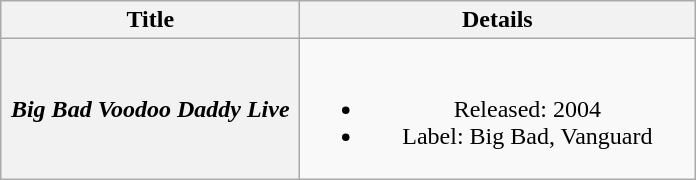<table class="wikitable plainrowheaders" style="text-align:center;" border="1">
<tr>
<th scope="col" rowspan="1" style="width:12em;">Title</th>
<th scope="col" rowspan="1" style="width:16em;">Details</th>
</tr>
<tr>
<th scope="row"><em>Big Bad Voodoo Daddy Live</em></th>
<td><br><ul><li>Released: 2004</li><li>Label: Big Bad, Vanguard</li></ul></td>
</tr>
</table>
